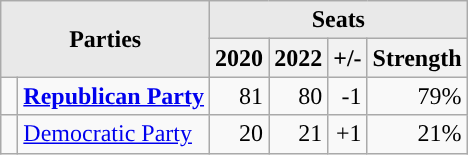<table class=wikitable>
<tr>
<th style="background-color:#E9E9E9" align=center rowspan=2 colspan=2>Parties</th>
<th style="background-color:#E9E9E9" align=center colspan=5>Seats</th>
</tr>
<tr bgcolor=#E9E9E9>
<th>2020</th>
<th>2022</th>
<th>+/-</th>
<th>Strength</th>
</tr>
<tr>
<td style="background-color:"> </td>
<td><strong><a href='#'>Republican Party</a></strong></td>
<td align=right>81</td>
<td align=right>80</td>
<td align=right>-1</td>
<td align=right>79%</td>
</tr>
<tr>
<td style="background-color:"> </td>
<td><a href='#'>Democratic Party</a></td>
<td align=right>20</td>
<td align=right>21</td>
<td align=right>+1</td>
<td align=right>21%</td>
</tr>
</table>
